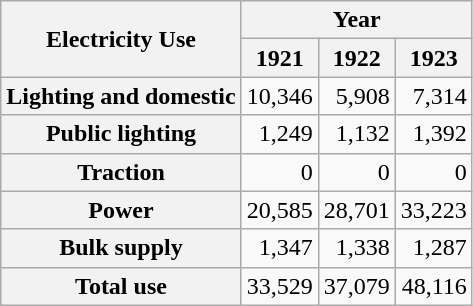<table class="wikitable" style="text-align:right;">
<tr>
<th rowspan="2">Electricity Use</th>
<th colspan="3">Year</th>
</tr>
<tr>
<th>1921</th>
<th>1922</th>
<th>1923</th>
</tr>
<tr>
<th>Lighting and domestic</th>
<td>10,346</td>
<td>5,908</td>
<td>7,314</td>
</tr>
<tr>
<th>Public lighting</th>
<td>1,249</td>
<td>1,132</td>
<td>1,392</td>
</tr>
<tr>
<th>Traction</th>
<td>0</td>
<td>0</td>
<td>0</td>
</tr>
<tr>
<th>Power</th>
<td>20,585</td>
<td>28,701</td>
<td>33,223</td>
</tr>
<tr>
<th>Bulk supply</th>
<td>1,347</td>
<td>1,338</td>
<td>1,287</td>
</tr>
<tr>
<th>Total use</th>
<td>33,529</td>
<td>37,079</td>
<td>48,116</td>
</tr>
</table>
